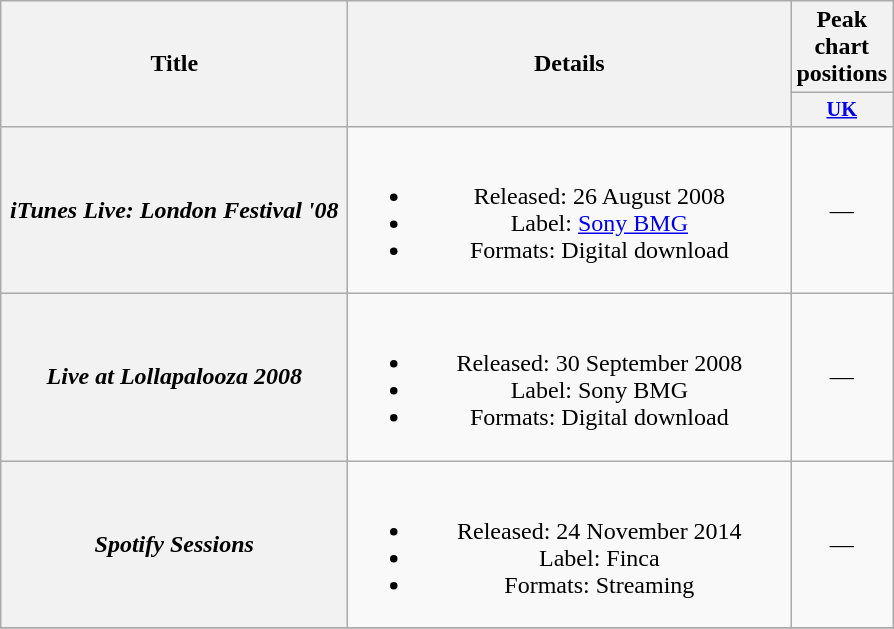<table class="wikitable plainrowheaders" style="text-align:center;">
<tr>
<th scope="col" rowspan="2" style="width:14em;">Title</th>
<th scope="col" rowspan="2" style="width:18em;">Details</th>
<th colspan="1" scope="col">Peak chart positions</th>
</tr>
<tr>
<th style="width:3em;font-size:85%"><a href='#'>UK</a><br></th>
</tr>
<tr>
<th scope="row"><em>iTunes Live: London Festival '08</em></th>
<td><br><ul><li>Released: 26 August 2008</li><li>Label: <a href='#'>Sony BMG</a></li><li>Formats: Digital download</li></ul></td>
<td>—</td>
</tr>
<tr>
<th scope="row"><em>Live at Lollapalooza 2008</em></th>
<td><br><ul><li>Released: 30 September 2008</li><li>Label: Sony BMG</li><li>Formats: Digital download</li></ul></td>
<td>—</td>
</tr>
<tr>
<th scope="row"><em>Spotify Sessions</em></th>
<td><br><ul><li>Released: 24 November 2014</li><li>Label: Finca</li><li>Formats: Streaming</li></ul></td>
<td>—</td>
</tr>
<tr>
</tr>
</table>
